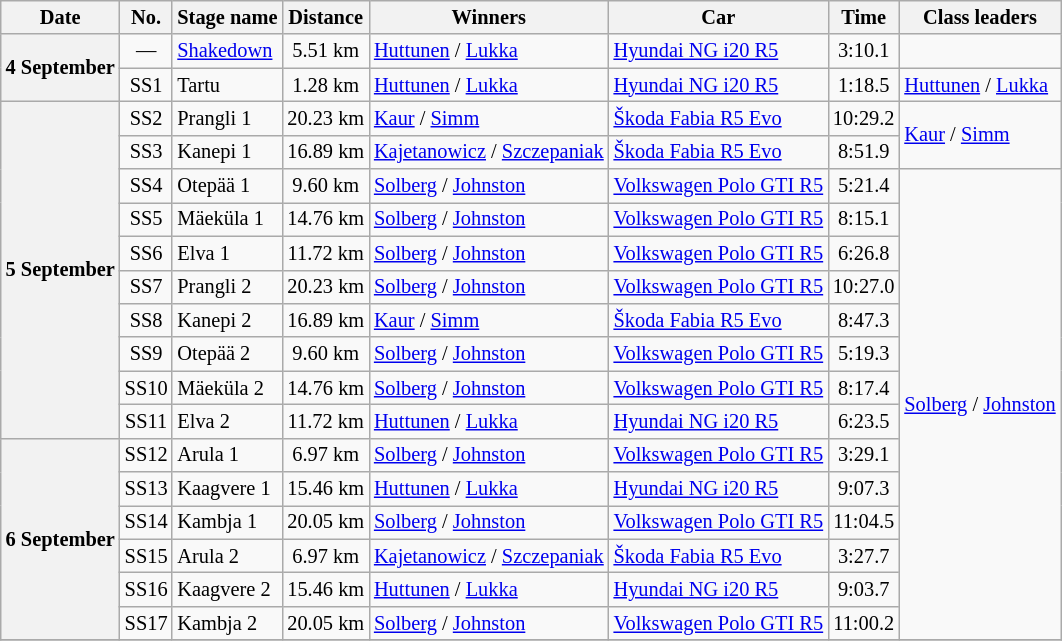<table class="wikitable" style="font-size: 85%;">
<tr>
<th>Date</th>
<th>No.</th>
<th>Stage name</th>
<th>Distance</th>
<th>Winners</th>
<th>Car</th>
<th>Time</th>
<th nowrap>Class leaders</th>
</tr>
<tr>
<th rowspan="2">4 September</th>
<td align="center">—</td>
<td><a href='#'>Shakedown</a></td>
<td align="center">5.51 km</td>
<td><a href='#'>Huttunen</a> / <a href='#'>Lukka</a></td>
<td><a href='#'>Hyundai NG i20 R5</a></td>
<td align="center">3:10.1</td>
<td></td>
</tr>
<tr>
<td align="center">SS1</td>
<td>Tartu</td>
<td align="center">1.28 km</td>
<td><a href='#'>Huttunen</a> / <a href='#'>Lukka</a></td>
<td><a href='#'>Hyundai NG i20 R5</a></td>
<td align="center">1:18.5</td>
<td><a href='#'>Huttunen</a> / <a href='#'>Lukka</a></td>
</tr>
<tr>
<th rowspan="10">5 September</th>
<td align="center">SS2</td>
<td>Prangli 1</td>
<td align="center">20.23 km</td>
<td><a href='#'>Kaur</a> / <a href='#'>Simm</a></td>
<td><a href='#'>Škoda Fabia R5 Evo</a></td>
<td align="center">10:29.2</td>
<td rowspan="2"><a href='#'>Kaur</a> / <a href='#'>Simm</a></td>
</tr>
<tr>
<td align="center">SS3</td>
<td>Kanepi 1</td>
<td align="center">16.89 km</td>
<td><a href='#'>Kajetanowicz</a> / <a href='#'>Szczepaniak</a></td>
<td><a href='#'>Škoda Fabia R5 Evo</a></td>
<td align="center">8:51.9</td>
</tr>
<tr>
<td align="center">SS4</td>
<td>Otepää 1</td>
<td align="center">9.60 km</td>
<td><a href='#'>Solberg</a> / <a href='#'>Johnston</a></td>
<td><a href='#'>Volkswagen Polo GTI R5</a></td>
<td align="center">5:21.4</td>
<td rowspan="14"><a href='#'>Solberg</a> / <a href='#'>Johnston</a></td>
</tr>
<tr>
<td align="center">SS5</td>
<td>Mäeküla 1</td>
<td align="center">14.76 km</td>
<td><a href='#'>Solberg</a> / <a href='#'>Johnston</a></td>
<td><a href='#'>Volkswagen Polo GTI R5</a></td>
<td align="center">8:15.1</td>
</tr>
<tr>
<td align="center">SS6</td>
<td>Elva 1</td>
<td align="center">11.72 km</td>
<td><a href='#'>Solberg</a> / <a href='#'>Johnston</a></td>
<td><a href='#'>Volkswagen Polo GTI R5</a></td>
<td align="center">6:26.8</td>
</tr>
<tr>
<td align="center">SS7</td>
<td>Prangli 2</td>
<td align="center">20.23 km</td>
<td><a href='#'>Solberg</a> / <a href='#'>Johnston</a></td>
<td><a href='#'>Volkswagen Polo GTI R5</a></td>
<td align="center">10:27.0</td>
</tr>
<tr>
<td align="center">SS8</td>
<td>Kanepi 2</td>
<td align="center">16.89 km</td>
<td><a href='#'>Kaur</a> / <a href='#'>Simm</a></td>
<td><a href='#'>Škoda Fabia R5 Evo</a></td>
<td align="center">8:47.3</td>
</tr>
<tr>
<td align="center">SS9</td>
<td>Otepää 2</td>
<td align="center">9.60 km</td>
<td><a href='#'>Solberg</a> / <a href='#'>Johnston</a></td>
<td><a href='#'>Volkswagen Polo GTI R5</a></td>
<td align="center">5:19.3</td>
</tr>
<tr>
<td align="center">SS10</td>
<td>Mäeküla 2</td>
<td align="center">14.76 km</td>
<td><a href='#'>Solberg</a> / <a href='#'>Johnston</a></td>
<td><a href='#'>Volkswagen Polo GTI R5</a></td>
<td align="center">8:17.4</td>
</tr>
<tr>
<td align="center">SS11</td>
<td>Elva 2</td>
<td align="center">11.72 km</td>
<td><a href='#'>Huttunen</a> / <a href='#'>Lukka</a></td>
<td><a href='#'>Hyundai NG i20 R5</a></td>
<td align="center">6:23.5</td>
</tr>
<tr>
<th rowspan="6">6 September</th>
<td align="center">SS12</td>
<td>Arula 1</td>
<td align="center">6.97 km</td>
<td><a href='#'>Solberg</a> / <a href='#'>Johnston</a></td>
<td><a href='#'>Volkswagen Polo GTI R5</a></td>
<td align="center">3:29.1</td>
</tr>
<tr>
<td align="center">SS13</td>
<td>Kaagvere 1</td>
<td align="center">15.46 km</td>
<td><a href='#'>Huttunen</a> / <a href='#'>Lukka</a></td>
<td><a href='#'>Hyundai NG i20 R5</a></td>
<td align="center">9:07.3</td>
</tr>
<tr>
<td align="center">SS14</td>
<td>Kambja 1</td>
<td align="center">20.05 km</td>
<td><a href='#'>Solberg</a> / <a href='#'>Johnston</a></td>
<td><a href='#'>Volkswagen Polo GTI R5</a></td>
<td align="center">11:04.5</td>
</tr>
<tr>
<td align="center">SS15</td>
<td>Arula 2</td>
<td align="center">6.97 km</td>
<td><a href='#'>Kajetanowicz</a> / <a href='#'>Szczepaniak</a></td>
<td><a href='#'>Škoda Fabia R5 Evo</a></td>
<td align="center">3:27.7</td>
</tr>
<tr>
<td align="center">SS16</td>
<td>Kaagvere 2</td>
<td align="center">15.46 km</td>
<td><a href='#'>Huttunen</a> / <a href='#'>Lukka</a></td>
<td><a href='#'>Hyundai NG i20 R5</a></td>
<td align="center">9:03.7</td>
</tr>
<tr>
<td align="center">SS17</td>
<td>Kambja 2</td>
<td align="center">20.05 km</td>
<td><a href='#'>Solberg</a> / <a href='#'>Johnston</a></td>
<td><a href='#'>Volkswagen Polo GTI R5</a></td>
<td align="center">11:00.2</td>
</tr>
<tr>
</tr>
</table>
